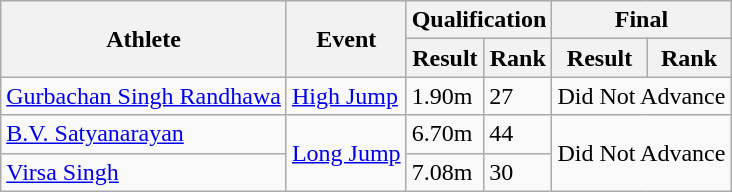<table class="wikitable">
<tr>
<th rowspan="2">Athlete</th>
<th rowspan="2">Event</th>
<th colspan="2">Qualification</th>
<th colspan="2">Final</th>
</tr>
<tr>
<th>Result</th>
<th>Rank</th>
<th>Result</th>
<th>Rank</th>
</tr>
<tr>
<td><a href='#'>Gurbachan Singh Randhawa</a></td>
<td><a href='#'>High Jump</a></td>
<td>1.90m</td>
<td>27</td>
<td colspan="2">Did Not Advance</td>
</tr>
<tr>
<td><a href='#'>B.V. Satyanarayan</a></td>
<td rowspan="2"><a href='#'>Long Jump</a></td>
<td>6.70m</td>
<td>44</td>
<td colspan="2" rowspan="2">Did Not Advance</td>
</tr>
<tr>
<td><a href='#'>Virsa Singh</a></td>
<td>7.08m</td>
<td>30</td>
</tr>
</table>
